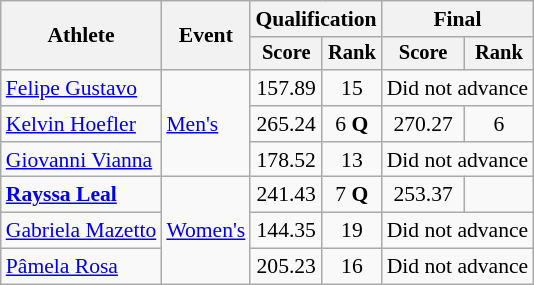<table class="wikitable" style="font-size:90%">
<tr>
<th rowspan="2">Athlete</th>
<th rowspan="2">Event</th>
<th colspan="2">Qualification</th>
<th colspan="2">Final</th>
</tr>
<tr style="font-size: 95%">
<th>Score</th>
<th>Rank</th>
<th>Score</th>
<th>Rank</th>
</tr>
<tr align=center>
<td align=left><a href='#'>Felipe Gustavo</a></td>
<td align=left rowspan=3><a href='#'>Men's</a></td>
<td>157.89</td>
<td>15</td>
<td colspan="2">Did not advance</td>
</tr>
<tr align=center>
<td align=left><a href='#'>Kelvin Hoefler</a></td>
<td>265.24</td>
<td>6 <strong>Q</strong></td>
<td>270.27</td>
<td>6</td>
</tr>
<tr align=center>
<td align=left><a href='#'>Giovanni Vianna</a></td>
<td>178.52</td>
<td>13</td>
<td colspan="2">Did not advance</td>
</tr>
<tr align=center>
<td align=left><strong><a href='#'>Rayssa Leal</a></strong></td>
<td align=left rowspan=3><a href='#'>Women's</a></td>
<td>241.43</td>
<td>7 <strong>Q</strong></td>
<td>253.37</td>
<td></td>
</tr>
<tr align=center>
<td align=left><a href='#'>Gabriela Mazetto</a></td>
<td>144.35</td>
<td>19</td>
<td colspan="2">Did not advance</td>
</tr>
<tr align=center>
<td align=left><a href='#'>Pâmela Rosa</a></td>
<td>205.23</td>
<td>16</td>
<td colspan="2">Did not advance</td>
</tr>
</table>
